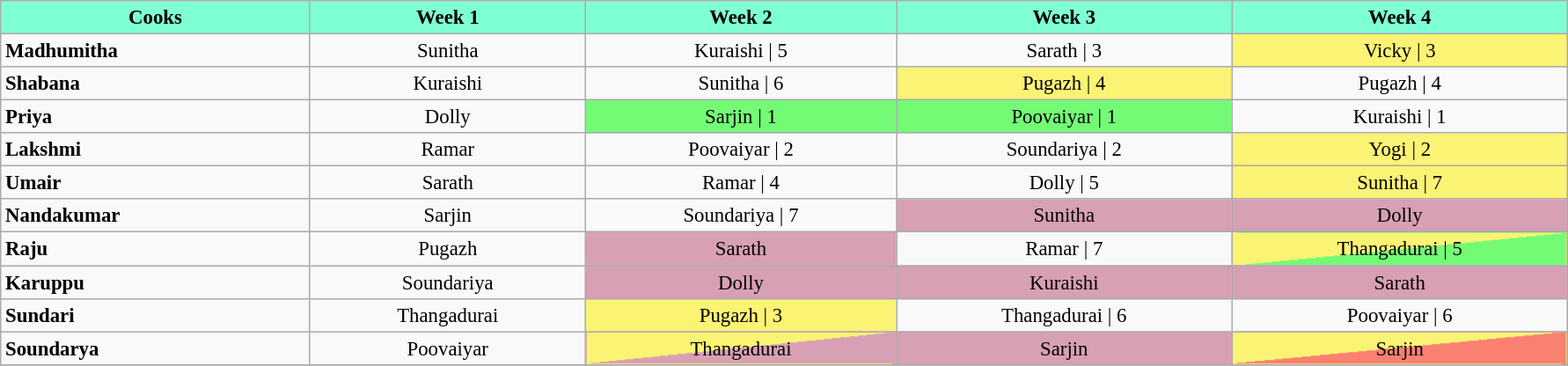<table class="wikitable plainrowheaders" width="94%" style="font-size: 95%;">
<tr>
<th scope="col" style ="background: #7FFFD4;" style="background: #7FFFD4; color: black;"><strong>Cooks</strong></th>
<th scope="col" style ="background: #7FFFD4;" style="background: #7FFFD4; color: black;"><strong>Week 1</strong></th>
<th scope="col" style ="background: #7FFFD4;" style="background: #7FFFD4; color: black;"><strong>Week 2</strong></th>
<th scope="col" style ="background: #7FFFD4;" style="background: #7FFFD4; color: black;"><strong>Week 3</strong></th>
<th scope="col" style ="background: #7FFFD4;" style="background: #7FFFD4; color: black;"><strong>Week 4</strong></th>
</tr>
<tr>
<td><strong>Madhumitha</strong></td>
<td style="text-align: center;">Sunitha</td>
<td style="text-align: center;">Kuraishi | 5</td>
<td style="text-align: center;">Sarath | 3</td>
<td style="text-align: center; background: #FBF373;">Vicky | 3</td>
</tr>
<tr>
<td><strong>Shabana</strong></td>
<td style="text-align: center;">Kuraishi</td>
<td style="text-align: center;">Sunitha | 6</td>
<td style="text-align: center; background: #FBF373;">Pugazh | 4</td>
<td style="text-align: center;">Pugazh | 4</td>
</tr>
<tr>
<td><strong>Priya</strong></td>
<td style="text-align: center;">Dolly</td>
<td style="text-align: center; background:#73FB76;">Sarjin | 1</td>
<td style="text-align: center; background:#73FB76;">Poovaiyar | 1</td>
<td style="text-align: center;">Kuraishi | 1</td>
</tr>
<tr>
<td><strong>Lakshmi</strong></td>
<td style="text-align: center;">Ramar</td>
<td style="text-align: center;">Poovaiyar | 2</td>
<td style="text-align: center;">Soundariya | 2</td>
<td style="text-align: center; background: #FBF373;">Yogi | 2</td>
</tr>
<tr>
<td><strong>Umair</strong></td>
<td style="text-align: center;">Sarath</td>
<td style="text-align: center;">Ramar | 4</td>
<td style="text-align: center;">Dolly | 5</td>
<td style="text-align: center; background: #FBF373;">Sunitha | 7</td>
</tr>
<tr>
<td><strong>Nandakumar</strong></td>
<td style="text-align: center;">Sarjin</td>
<td style="text-align: center;">Soundariya | 7</td>
<td style="text-align: center; background: #D7A0B4;">Sunitha</td>
<td style="text-align: center; background: #D7A0B4;">Dolly</td>
</tr>
<tr>
<td><strong>Raju</strong></td>
<td style="text-align: center;">Pugazh</td>
<td style="text-align: center; background: #D7A0B4;">Sarath</td>
<td style="text-align: center;">Ramar | 7</td>
<td style="text-align: center; background-image: linear-gradient(to right bottom, #FBF373 50%, #73FB76 50%);">Thangadurai | 5</td>
</tr>
<tr>
<td><strong>Karuppu</strong></td>
<td style="text-align: center;">Soundariya</td>
<td style="text-align: center; background: #D7A0B4;">Dolly</td>
<td style="text-align: center; background: #D7A0B4;">Kuraishi</td>
<td style="text-align: center; background: #D7A0B4;">Sarath</td>
</tr>
<tr>
<td><strong>Sundari</strong></td>
<td style="text-align: center;">Thangadurai</td>
<td style="text-align: center; background: #FBF373;">Pugazh | 3</td>
<td style="text-align: center;">Thangadurai | 6</td>
<td style="text-align: center;">Poovaiyar | 6</td>
</tr>
<tr>
<td><strong>Soundarya</strong></td>
<td style="text-align: center;">Poovaiyar</td>
<td style="text-align: center;  background-image: linear-gradient(to right bottom, #FBF373 50%, #D7A0B4 50%);">Thangadurai</td>
<td style="text-align: center; background: #D7A0B4;">Sarjin</td>
<td style="text-align: center; background-image: linear-gradient(to right bottom, #FBF373 50%, #FA8072 50%);">Sarjin</td>
</tr>
<tr>
</tr>
</table>
